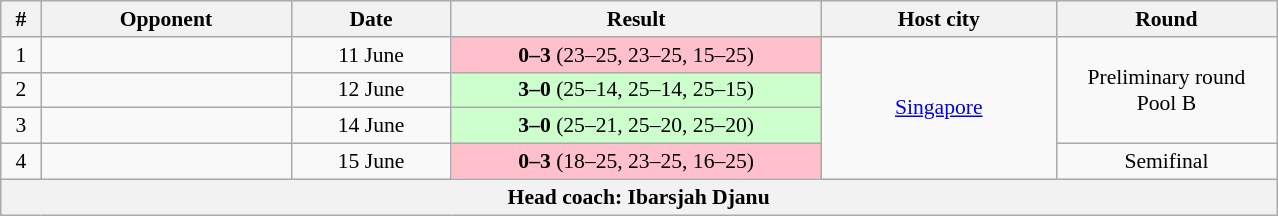<table class="wikitable" style="text-align: center;font-size:90%;">
<tr>
<th width=20>#</th>
<th width=160>Opponent</th>
<th width=100>Date</th>
<th width=240>Result</th>
<th width=150>Host city</th>
<th width=140>Round</th>
</tr>
<tr>
<td>1</td>
<td align=left></td>
<td>11 June</td>
<td bgcolor=pink><strong>0–3</strong> (23–25, 23–25, 15–25)</td>
<td rowspan=4> <a href='#'>Singapore</a></td>
<td rowspan=3>Preliminary round<br>Pool B</td>
</tr>
<tr>
<td>2</td>
<td align=left></td>
<td>12 June</td>
<td bgcolor=ccffcc><strong>3–0</strong> (25–14, 25–14, 25–15)</td>
</tr>
<tr>
<td>3</td>
<td align=left></td>
<td>14 June</td>
<td bgcolor=ccffcc><strong>3–0</strong> (25–21, 25–20, 25–20)</td>
</tr>
<tr>
<td>4</td>
<td align=left></td>
<td>15 June</td>
<td bgcolor=pink><strong>0–3</strong> (18–25, 23–25, 16–25)</td>
<td>Semifinal</td>
</tr>
<tr>
<th colspan=6>Head coach:  Ibarsjah Djanu</th>
</tr>
</table>
